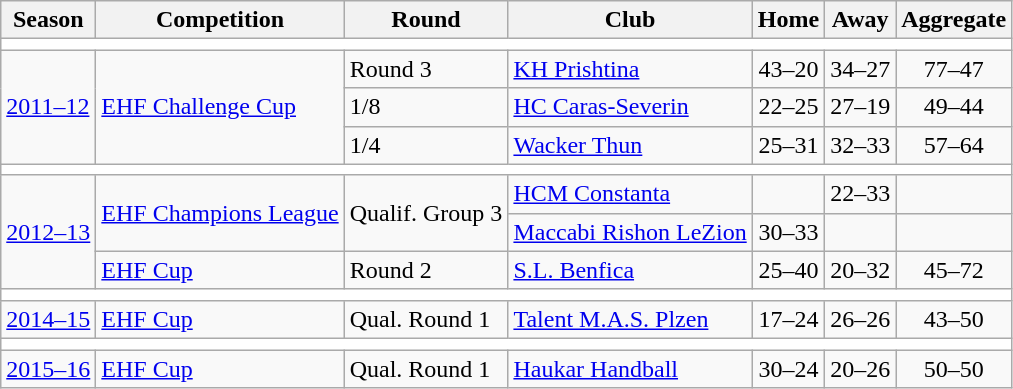<table class="wikitable" style="text-align: left;">
<tr>
<th>Season</th>
<th>Competition</th>
<th>Round</th>
<th>Club</th>
<th>Home</th>
<th>Away</th>
<th>Aggregate</th>
</tr>
<tr>
<td colspan=7 style="text-align: center;" bgcolor=white></td>
</tr>
<tr>
<td rowspan=3><a href='#'>2011–12</a></td>
<td rowspan=3><a href='#'>EHF Challenge Cup</a></td>
<td>Round 3</td>
<td> <a href='#'>KH Prishtina</a></td>
<td align=center>43–20</td>
<td align=center>34–27</td>
<td align=center>77–47</td>
</tr>
<tr>
<td>1/8</td>
<td> <a href='#'>HC Caras-Severin</a></td>
<td align=center>22–25</td>
<td align=center>27–19</td>
<td align=center>49–44</td>
</tr>
<tr>
<td>1/4</td>
<td> <a href='#'>Wacker Thun</a></td>
<td align=center>25–31</td>
<td align=center>32–33</td>
<td align=center>57–64</td>
</tr>
<tr>
<td colspan=7 style="text-align: center;" bgcolor=white></td>
</tr>
<tr>
<td rowspan=3><a href='#'>2012–13</a></td>
<td rowspan=2><a href='#'>EHF Champions League</a></td>
<td rowspan=2>Qualif. Group 3</td>
<td> <a href='#'>HCM Constanta</a></td>
<td></td>
<td align=center>22–33</td>
<td></td>
</tr>
<tr>
<td> <a href='#'>Maccabi Rishon LeZion</a></td>
<td align=center>30–33</td>
<td></td>
<td></td>
</tr>
<tr>
<td rowspan=1><a href='#'>EHF Cup</a></td>
<td>Round 2</td>
<td> <a href='#'>S.L. Benfica</a></td>
<td align=center>25–40</td>
<td align=center>20–32</td>
<td align=center>45–72</td>
</tr>
<tr>
<td colspan=7 style="text-align: center;" bgcolor=white></td>
</tr>
<tr>
<td rowspan=1><a href='#'>2014–15</a></td>
<td rowspan=1><a href='#'>EHF Cup</a></td>
<td>Qual. Round 1</td>
<td> <a href='#'>Talent M.A.S. Plzen</a></td>
<td align=center>17–24</td>
<td align=center>26–26</td>
<td align=center>43–50</td>
</tr>
<tr>
<td colspan=7 style="text-align: center;" bgcolor=white></td>
</tr>
<tr>
<td rowspan=1><a href='#'>2015–16</a></td>
<td rowspan=1><a href='#'>EHF Cup</a></td>
<td>Qual. Round 1</td>
<td> <a href='#'>Haukar Handball</a></td>
<td align=center>30–24</td>
<td align=center>20–26</td>
<td align=center>50–50</td>
</tr>
</table>
